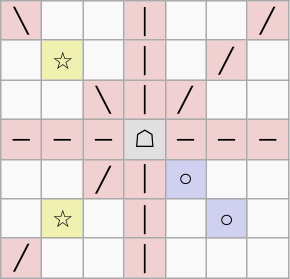<table border="1" class="wikitable">
<tr align=center>
<td width="20" style="background:#f0d0d0;">╲</td>
<td width="20"> </td>
<td width="20"> </td>
<td width="20" style="background:#f0d0d0;">│</td>
<td width="20"> </td>
<td width="20"> </td>
<td width="20" style="background:#f0d0d0;">╱</td>
</tr>
<tr align=center>
<td> </td>
<td style="background:#f0f0b0;">☆</td>
<td> </td>
<td style="background:#f0d0d0;">│</td>
<td> </td>
<td style="background:#f0d0d0;">╱</td>
<td> </td>
</tr>
<tr align=center>
<td> </td>
<td> </td>
<td style="background:#f0d0d0;">╲</td>
<td style="background:#f0d0d0;">│</td>
<td style="background:#f0d0d0;">╱</td>
<td> </td>
<td> </td>
</tr>
<tr align=center>
<td style="background:#f0d0d0;">─</td>
<td style="background:#f0d0d0;">─</td>
<td style="background:#f0d0d0;">─</td>
<td style="background:#e0e0e0;">☖</td>
<td style="background:#f0d0d0;">─</td>
<td style="background:#f0d0d0;">─</td>
<td style="background:#f0d0d0;">─</td>
</tr>
<tr align=center>
<td> </td>
<td> </td>
<td style="background:#f0d0d0;">╱</td>
<td style="background:#f0d0d0;">│</td>
<td style="background:#d0d0f0;">○</td>
<td> </td>
<td> </td>
</tr>
<tr align=center>
<td> </td>
<td style="background:#f0f0b0;">☆</td>
<td> </td>
<td style="background:#f0d0d0;">│</td>
<td> </td>
<td style="background:#d0d0f0;">○</td>
<td> </td>
</tr>
<tr align=center>
<td style="background:#f0d0d0;">╱</td>
<td> </td>
<td> </td>
<td style="background:#f0d0d0;">│</td>
<td> </td>
<td> </td>
<td> </td>
</tr>
</table>
